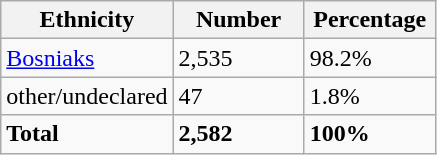<table class="wikitable">
<tr>
<th width="100px">Ethnicity</th>
<th width="80px">Number</th>
<th width="80px">Percentage</th>
</tr>
<tr>
<td><a href='#'>Bosniaks</a></td>
<td>2,535</td>
<td>98.2%</td>
</tr>
<tr>
<td>other/undeclared</td>
<td>47</td>
<td>1.8%</td>
</tr>
<tr>
<td><strong>Total</strong></td>
<td><strong>2,582</strong></td>
<td><strong>100%</strong></td>
</tr>
</table>
